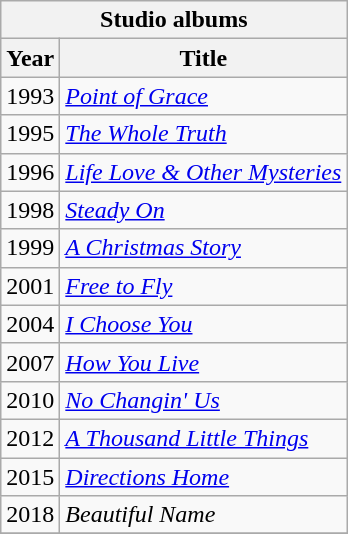<table class="wikitable">
<tr>
<th colspan=2>Studio albums</th>
</tr>
<tr>
<th>Year</th>
<th>Title</th>
</tr>
<tr>
<td>1993</td>
<td><em><a href='#'>Point of Grace</a></em></td>
</tr>
<tr>
<td>1995</td>
<td><em><a href='#'>The Whole Truth</a></em></td>
</tr>
<tr>
<td>1996</td>
<td><em><a href='#'>Life Love & Other Mysteries</a></em></td>
</tr>
<tr>
<td>1998</td>
<td><em><a href='#'>Steady On</a></em></td>
</tr>
<tr>
<td>1999</td>
<td><em><a href='#'>A Christmas Story</a></em></td>
</tr>
<tr>
<td>2001</td>
<td><em><a href='#'>Free to Fly</a></em></td>
</tr>
<tr>
<td>2004</td>
<td><em><a href='#'>I Choose You</a></em></td>
</tr>
<tr>
<td>2007</td>
<td><em><a href='#'>How You Live</a></em></td>
</tr>
<tr>
<td>2010</td>
<td><em><a href='#'>No Changin' Us</a></em></td>
</tr>
<tr>
<td>2012</td>
<td><em><a href='#'>A Thousand Little Things</a></em></td>
</tr>
<tr>
<td>2015</td>
<td><em><a href='#'>Directions Home</a></em></td>
</tr>
<tr>
<td>2018</td>
<td><em>Beautiful Name</em></td>
</tr>
<tr>
</tr>
</table>
